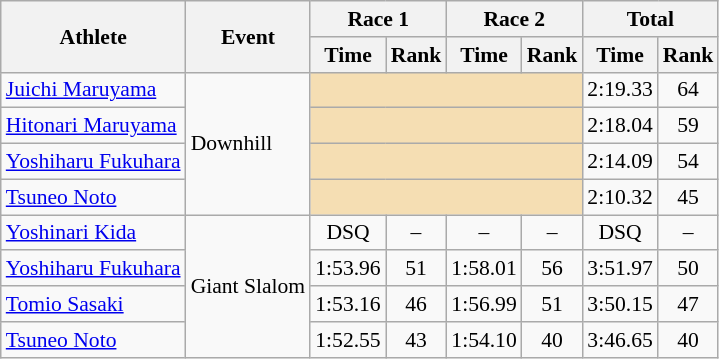<table class="wikitable" style="font-size:90%">
<tr>
<th rowspan="2">Athlete</th>
<th rowspan="2">Event</th>
<th colspan="2">Race 1</th>
<th colspan="2">Race 2</th>
<th colspan="2">Total</th>
</tr>
<tr>
<th>Time</th>
<th>Rank</th>
<th>Time</th>
<th>Rank</th>
<th>Time</th>
<th>Rank</th>
</tr>
<tr>
<td><a href='#'>Juichi Maruyama</a></td>
<td rowspan="4">Downhill</td>
<td colspan="4" bgcolor="wheat"></td>
<td align="center">2:19.33</td>
<td align="center">64</td>
</tr>
<tr>
<td><a href='#'>Hitonari Maruyama</a></td>
<td colspan="4" bgcolor="wheat"></td>
<td align="center">2:18.04</td>
<td align="center">59</td>
</tr>
<tr>
<td><a href='#'>Yoshiharu Fukuhara</a></td>
<td colspan="4" bgcolor="wheat"></td>
<td align="center">2:14.09</td>
<td align="center">54</td>
</tr>
<tr>
<td><a href='#'>Tsuneo Noto</a></td>
<td colspan="4" bgcolor="wheat"></td>
<td align="center">2:10.32</td>
<td align="center">45</td>
</tr>
<tr>
<td><a href='#'>Yoshinari Kida</a></td>
<td rowspan="4">Giant Slalom</td>
<td align="center">DSQ</td>
<td align="center">–</td>
<td align="center">–</td>
<td align="center">–</td>
<td align="center">DSQ</td>
<td align="center">–</td>
</tr>
<tr>
<td><a href='#'>Yoshiharu Fukuhara</a></td>
<td align="center">1:53.96</td>
<td align="center">51</td>
<td align="center">1:58.01</td>
<td align="center">56</td>
<td align="center">3:51.97</td>
<td align="center">50</td>
</tr>
<tr>
<td><a href='#'>Tomio Sasaki</a></td>
<td align="center">1:53.16</td>
<td align="center">46</td>
<td align="center">1:56.99</td>
<td align="center">51</td>
<td align="center">3:50.15</td>
<td align="center">47</td>
</tr>
<tr>
<td><a href='#'>Tsuneo Noto</a></td>
<td align="center">1:52.55</td>
<td align="center">43</td>
<td align="center">1:54.10</td>
<td align="center">40</td>
<td align="center">3:46.65</td>
<td align="center">40</td>
</tr>
</table>
